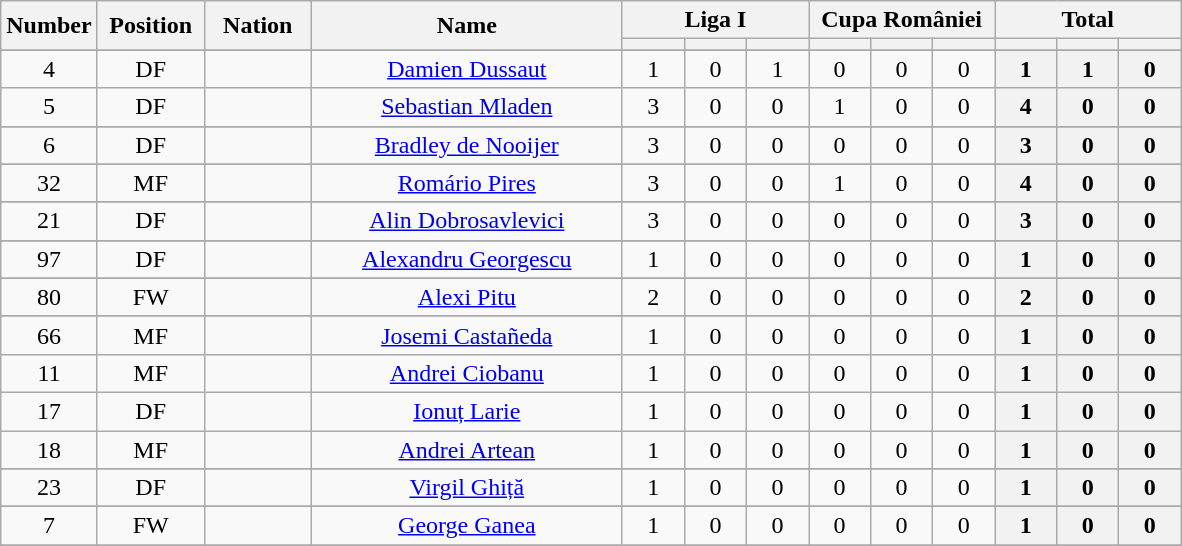<table class="wikitable" style="text-align:center;">
<tr>
<th rowspan="2" style="width:56px;">Number</th>
<th rowspan="2" style="width:64px;">Position</th>
<th rowspan="2" style="width:64px;">Nation</th>
<th rowspan="2" style="width:200px;">Name</th>
<th colspan="3" style="width:84px;">Liga I</th>
<th colspan="3" style="width:84px;">Cupa României</th>
<th colspan="3" style="width:84px;">Total</th>
</tr>
<tr>
<th style="width:34px;"></th>
<th style="width:34px;"></th>
<th style="width:34px;"></th>
<th style="width:34px;"></th>
<th style="width:34px;"></th>
<th style="width:34px;"></th>
<th style="width:34px;"></th>
<th style="width:34px;"></th>
<th style="width:34px;"></th>
</tr>
<tr>
</tr>
<tr>
<td>4</td>
<td>DF</td>
<td></td>
<td><a href='#'>Damien Dussaut</a></td>
<td>1</td>
<td>0</td>
<td>1</td>
<td>0</td>
<td>0</td>
<td>0</td>
<th>1</th>
<th>1</th>
<th>0</th>
</tr>
<tr>
<td>5</td>
<td>DF</td>
<td></td>
<td><a href='#'>Sebastian Mladen</a></td>
<td>3</td>
<td>0</td>
<td>0</td>
<td>1</td>
<td>0</td>
<td>0</td>
<th>4</th>
<th>0</th>
<th>0</th>
</tr>
<tr>
</tr>
<tr>
<td>6</td>
<td>DF</td>
<td></td>
<td><a href='#'>Bradley de Nooijer</a></td>
<td>3</td>
<td>0</td>
<td>0</td>
<td>0</td>
<td>0</td>
<td>0</td>
<th>3</th>
<th>0</th>
<th>0</th>
</tr>
<tr>
</tr>
<tr>
<td>32</td>
<td>MF</td>
<td></td>
<td><a href='#'>Romário Pires</a></td>
<td>3</td>
<td>0</td>
<td>0</td>
<td>1</td>
<td>0</td>
<td>0</td>
<th>4</th>
<th>0</th>
<th>0</th>
</tr>
<tr>
</tr>
<tr>
<td>21</td>
<td>DF</td>
<td></td>
<td><a href='#'>Alin Dobrosavlevici</a></td>
<td>3</td>
<td>0</td>
<td>0</td>
<td>0</td>
<td>0</td>
<td>0</td>
<th>3</th>
<th>0</th>
<th>0</th>
</tr>
<tr>
</tr>
<tr>
<td>97</td>
<td>DF</td>
<td></td>
<td><a href='#'>Alexandru Georgescu</a></td>
<td>1</td>
<td>0</td>
<td>0</td>
<td>0</td>
<td>0</td>
<td>0</td>
<th>1</th>
<th>0</th>
<th>0</th>
</tr>
<tr>
</tr>
<tr>
<td>80</td>
<td>FW</td>
<td></td>
<td><a href='#'>Alexi Pitu</a></td>
<td>2</td>
<td>0</td>
<td>0</td>
<td>0</td>
<td>0</td>
<td>0</td>
<th>2</th>
<th>0</th>
<th>0</th>
</tr>
<tr>
</tr>
<tr>
<td>66</td>
<td>MF</td>
<td></td>
<td><a href='#'>Josemi Castañeda</a></td>
<td>1</td>
<td>0</td>
<td>0</td>
<td>0</td>
<td>0</td>
<td>0</td>
<th>1</th>
<th>0</th>
<th>0</th>
</tr>
<tr>
<td>11</td>
<td>MF</td>
<td></td>
<td><a href='#'>Andrei Ciobanu</a></td>
<td>1</td>
<td>0</td>
<td>0</td>
<td>0</td>
<td>0</td>
<td>0</td>
<th>1</th>
<th>0</th>
<th>0</th>
</tr>
<tr>
<td>17</td>
<td>DF</td>
<td></td>
<td><a href='#'>Ionuț Larie</a></td>
<td>1</td>
<td>0</td>
<td>0</td>
<td>0</td>
<td>0</td>
<td>0</td>
<th>1</th>
<th>0</th>
<th>0</th>
</tr>
<tr>
<td>18</td>
<td>MF</td>
<td></td>
<td><a href='#'>Andrei Artean</a></td>
<td>1</td>
<td>0</td>
<td>0</td>
<td>0</td>
<td>0</td>
<td>0</td>
<th>1</th>
<th>0</th>
<th>0</th>
</tr>
<tr>
</tr>
<tr>
<td>23</td>
<td>DF</td>
<td></td>
<td><a href='#'>Virgil Ghiță</a></td>
<td>1</td>
<td>0</td>
<td>0</td>
<td>0</td>
<td>0</td>
<td>0</td>
<th>1</th>
<th>0</th>
<th>0</th>
</tr>
<tr>
</tr>
<tr>
<td>7</td>
<td>FW</td>
<td></td>
<td><a href='#'>George Ganea</a></td>
<td>1</td>
<td>0</td>
<td>0</td>
<td>0</td>
<td>0</td>
<td>0</td>
<th>1</th>
<th>0</th>
<th>0</th>
</tr>
<tr>
</tr>
</table>
